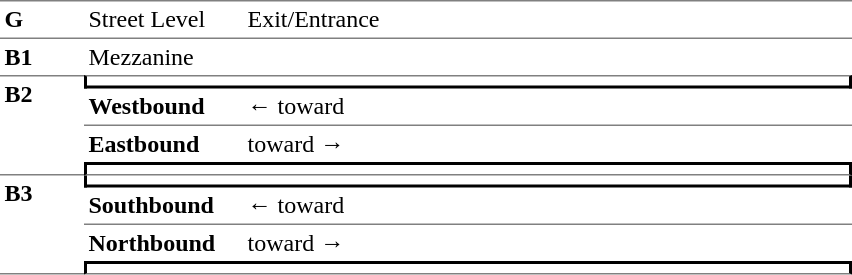<table cellspacing="0" cellpadding="3" border="0">
<tr>
<td style="border-top:solid 1px gray;" width="50" valign="top"><strong>G</strong></td>
<td style="border-top:solid 1px gray;" width="100" valign="top">Street Level</td>
<td style="border-top:solid 1px gray;" width="400" valign="top">Exit/Entrance</td>
</tr>
<tr>
<td style="border-top:solid 1px gray;" width="50" valign="top"><strong>B1</strong></td>
<td style="border-top:solid 1px gray;" width="100" valign="top">Mezzanine</td>
<td style="border-top:solid 1px gray;" width="400" valign="top"></td>
</tr>
<tr>
<td rowspan="4" style="border-top:solid 1px gray;border-bottom:solid 1px gray;" width="50" valign="top"><strong>B2</strong></td>
<td colspan="2" style="border-top:solid 1px gray;border-right:solid 2px black;border-left:solid 2px black;border-bottom:solid 2px black;text-align:center;"></td>
</tr>
<tr>
<td style="border-bottom:solid 1px gray;" width="100"><strong>Westbound</strong></td>
<td style="border-bottom:solid 1px gray;" width="390">←   toward  </td>
</tr>
<tr>
<td><strong>Eastbound</strong></td>
<td>   toward   →</td>
</tr>
<tr>
<td colspan="2" style="border-top:solid 2px black;border-right:solid 2px black;border-left:solid 2px black;border-bottom:solid 1px gray;text-align:center;"></td>
</tr>
<tr>
<td rowspan="4" style="border-bottom:solid 1px gray;" width="50" valign="top"><strong>B3</strong></td>
<td colspan="2" style="border-right:solid 2px black;border-left:solid 2px black;border-bottom:solid 2px black;text-align:center;"></td>
</tr>
<tr>
<td style="border-bottom:solid 1px gray;" width="100"><strong>Southbound</strong></td>
<td style="border-bottom:solid 1px gray;" width="390">←   toward  </td>
</tr>
<tr>
<td><strong>Northbound</strong></td>
<td>   toward   →</td>
</tr>
<tr>
<td colspan="2" style="border-top:solid 2px black;border-right:solid 2px black;border-left:solid 2px black;border-bottom:solid 1px gray;text-align:center;"></td>
</tr>
</table>
